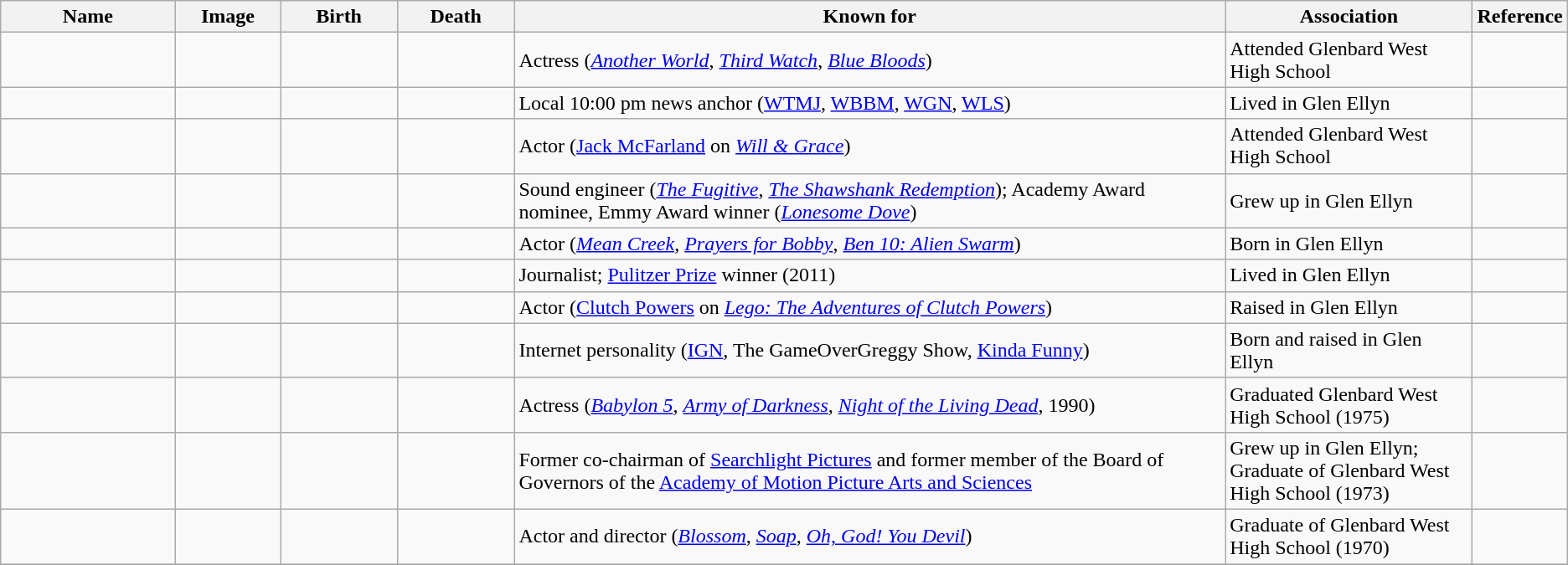<table class="wikitable sortable">
<tr>
<th scope="col" width="140">Name</th>
<th scope="col" width="80" class="unsortable">Image</th>
<th scope="col" width="90">Birth</th>
<th scope="col" width="90">Death</th>
<th scope="col" width="600" class="unsortable">Known for</th>
<th scope="col" width="200" class="unsortable">Association</th>
<th scope="col" width="30" class="unsortable">Reference</th>
</tr>
<tr>
<td></td>
<td></td>
<td align=right></td>
<td></td>
<td>Actress (<em><a href='#'>Another World</a></em>, <em><a href='#'>Third Watch</a></em>, <em><a href='#'>Blue Bloods</a></em>)</td>
<td>Attended Glenbard West High School</td>
<td align="center"></td>
</tr>
<tr>
<td></td>
<td></td>
<td align=right></td>
<td align=right></td>
<td>Local 10:00 pm news anchor (<a href='#'>WTMJ</a>, <a href='#'>WBBM</a>, <a href='#'>WGN</a>, <a href='#'>WLS</a>)</td>
<td>Lived in Glen Ellyn</td>
<td align="center"></td>
</tr>
<tr>
<td></td>
<td></td>
<td align=right></td>
<td></td>
<td>Actor (<a href='#'>Jack McFarland</a> on <em><a href='#'>Will & Grace</a></em>)</td>
<td>Attended Glenbard West High School</td>
<td align="center"></td>
</tr>
<tr>
<td></td>
<td></td>
<td></td>
<td></td>
<td>Sound engineer (<em><a href='#'>The Fugitive</a></em>, <em><a href='#'>The Shawshank Redemption</a></em>); Academy Award nominee, Emmy Award winner (<em><a href='#'>Lonesome Dove</a></em>)</td>
<td>Grew up in Glen Ellyn</td>
<td align="center"></td>
</tr>
<tr>
<td></td>
<td></td>
<td align=right></td>
<td></td>
<td>Actor (<em><a href='#'>Mean Creek</a></em>, <em><a href='#'>Prayers for Bobby</a></em>, <em><a href='#'>Ben 10: Alien Swarm</a></em>)</td>
<td>Born in Glen Ellyn</td>
<td align="center"></td>
</tr>
<tr>
<td></td>
<td></td>
<td align=right></td>
<td></td>
<td>Journalist; <a href='#'>Pulitzer Prize</a> winner (2011)</td>
<td>Lived in Glen Ellyn</td>
<td align="center"></td>
</tr>
<tr>
<td></td>
<td></td>
<td align=right></td>
<td></td>
<td>Actor (<a href='#'>Clutch Powers</a> on <em><a href='#'>Lego: The Adventures of Clutch Powers</a></em>)</td>
<td>Raised in Glen Ellyn</td>
<td align="center"></td>
</tr>
<tr>
<td></td>
<td></td>
<td align=right></td>
<td></td>
<td>Internet personality (<a href='#'>IGN</a>, The GameOverGreggy Show, <a href='#'>Kinda Funny</a>)</td>
<td>Born and raised in Glen Ellyn</td>
<td align="center"></td>
</tr>
<tr>
<td></td>
<td></td>
<td align=right></td>
<td></td>
<td>Actress (<em><a href='#'>Babylon 5</a></em>, <em><a href='#'>Army of Darkness</a></em>, <em><a href='#'>Night of the Living Dead</a></em>, 1990)</td>
<td>Graduated Glenbard West High School (1975)</td>
<td align="center"></td>
</tr>
<tr>
<td></td>
<td></td>
<td></td>
<td></td>
<td>Former co-chairman of <a href='#'>Searchlight Pictures</a> and former member of the Board of Governors of the <a href='#'>Academy of Motion Picture Arts and Sciences</a></td>
<td>Grew up in Glen Ellyn; Graduate of Glenbard West High School (1973)</td>
<td align="center"></td>
</tr>
<tr>
<td></td>
<td></td>
<td align=right></td>
<td></td>
<td>Actor and director (<em><a href='#'>Blossom</a></em>, <em><a href='#'>Soap</a></em>, <em><a href='#'>Oh, God! You Devil</a></em>)</td>
<td>Graduate of Glenbard West High School (1970)</td>
<td align="center"></td>
</tr>
<tr>
</tr>
</table>
